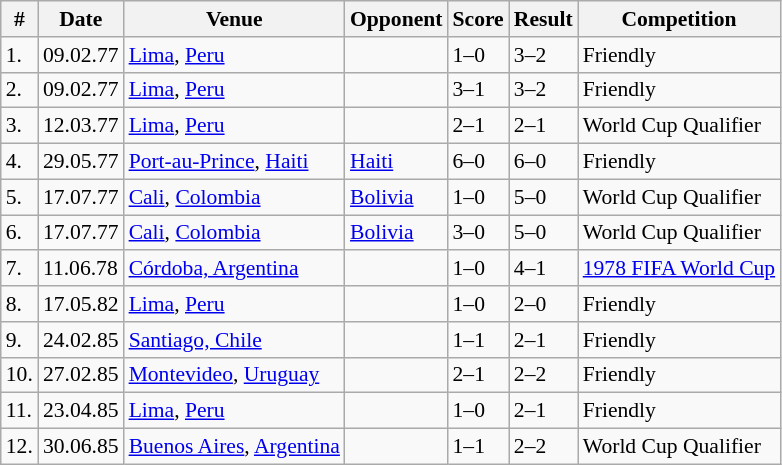<table class="wikitable" style="font-size:90%" align=center>
<tr>
<th>#</th>
<th>Date</th>
<th>Venue</th>
<th>Opponent</th>
<th>Score</th>
<th>Result</th>
<th>Competition</th>
</tr>
<tr>
<td>1.</td>
<td>09.02.77</td>
<td><a href='#'>Lima</a>, <a href='#'>Peru</a></td>
<td></td>
<td>1–0</td>
<td>3–2</td>
<td>Friendly</td>
</tr>
<tr>
<td>2.</td>
<td>09.02.77</td>
<td><a href='#'>Lima</a>, <a href='#'>Peru</a></td>
<td></td>
<td>3–1</td>
<td>3–2</td>
<td>Friendly</td>
</tr>
<tr>
<td>3.</td>
<td>12.03.77</td>
<td><a href='#'>Lima</a>, <a href='#'>Peru</a></td>
<td></td>
<td>2–1</td>
<td>2–1</td>
<td>World Cup Qualifier</td>
</tr>
<tr>
<td>4.</td>
<td>29.05.77</td>
<td><a href='#'>Port-au-Prince</a>, <a href='#'>Haiti</a></td>
<td> <a href='#'>Haiti</a></td>
<td>6–0</td>
<td>6–0</td>
<td>Friendly</td>
</tr>
<tr>
<td>5.</td>
<td>17.07.77</td>
<td><a href='#'>Cali</a>, <a href='#'>Colombia</a></td>
<td> <a href='#'>Bolivia</a></td>
<td>1–0</td>
<td>5–0</td>
<td>World Cup Qualifier</td>
</tr>
<tr>
<td>6.</td>
<td>17.07.77</td>
<td><a href='#'>Cali</a>, <a href='#'>Colombia</a></td>
<td> <a href='#'>Bolivia</a></td>
<td>3–0</td>
<td>5–0</td>
<td>World Cup Qualifier</td>
</tr>
<tr>
<td>7.</td>
<td>11.06.78</td>
<td><a href='#'>Córdoba, Argentina</a></td>
<td></td>
<td>1–0</td>
<td>4–1</td>
<td><a href='#'>1978 FIFA World Cup</a></td>
</tr>
<tr>
<td>8.</td>
<td>17.05.82</td>
<td><a href='#'>Lima</a>, <a href='#'>Peru</a></td>
<td></td>
<td>1–0</td>
<td>2–0</td>
<td>Friendly</td>
</tr>
<tr>
<td>9.</td>
<td>24.02.85</td>
<td><a href='#'>Santiago, Chile</a></td>
<td></td>
<td>1–1</td>
<td>2–1</td>
<td>Friendly</td>
</tr>
<tr>
<td>10.</td>
<td>27.02.85</td>
<td><a href='#'>Montevideo</a>, <a href='#'>Uruguay</a></td>
<td></td>
<td>2–1</td>
<td>2–2</td>
<td>Friendly</td>
</tr>
<tr>
<td>11.</td>
<td>23.04.85</td>
<td><a href='#'>Lima</a>, <a href='#'>Peru</a></td>
<td></td>
<td>1–0</td>
<td>2–1</td>
<td>Friendly</td>
</tr>
<tr>
<td>12.</td>
<td>30.06.85</td>
<td><a href='#'>Buenos Aires</a>, <a href='#'>Argentina</a></td>
<td></td>
<td>1–1</td>
<td>2–2</td>
<td>World Cup Qualifier</td>
</tr>
</table>
